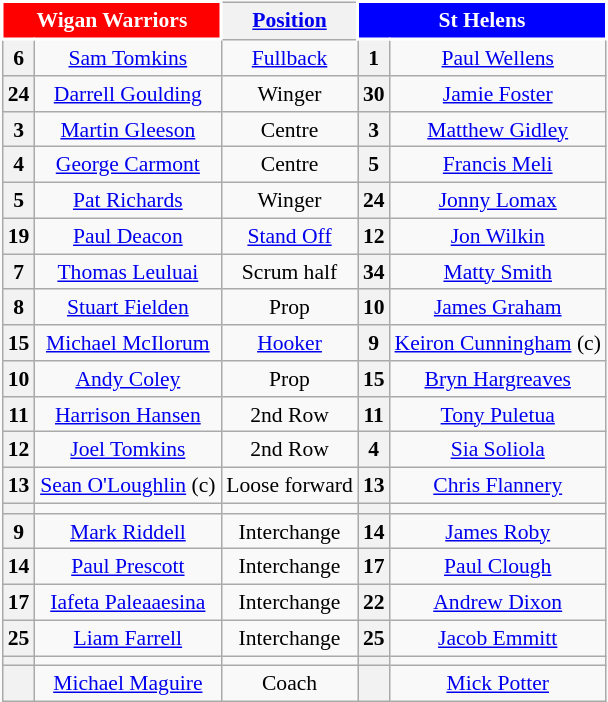<table class="wikitable" style="float:right; font-size:90%;">
<tr>
<th colspan="2"  style="width:138px; background:red; color:white; border:2px solid white;"><strong>Wigan Warriors</strong></th>
<th><a href='#'>Position</a></th>
<th colspan="2"  style="width:138px; background:blue; color:white; border:2px solid white;"><strong>St Helens</strong></th>
</tr>
<tr>
<th>6</th>
<td style="text-align:center;"> <a href='#'>Sam Tomkins</a></td>
<td style="text-align:center;"><a href='#'>Fullback</a></td>
<th>1</th>
<td style="text-align:center;"> <a href='#'>Paul Wellens</a></td>
</tr>
<tr>
<th>24</th>
<td style="text-align:center;"><a href='#'>Darrell Goulding</a></td>
<td style="text-align:center;">Winger</td>
<th>30</th>
<td style="text-align:center;"> <a href='#'>Jamie Foster</a></td>
</tr>
<tr style="text-align:center;">
<th>3</th>
<td> <a href='#'>Martin Gleeson</a></td>
<td>Centre</td>
<th>3</th>
<td> <a href='#'>Matthew Gidley</a></td>
</tr>
<tr style="text-align:center;">
<th>4</th>
<td> <a href='#'>George Carmont</a></td>
<td>Centre</td>
<th>5</th>
<td> <a href='#'>Francis Meli</a></td>
</tr>
<tr style="text-align:center;">
<th>5</th>
<td> <a href='#'>Pat Richards</a></td>
<td>Winger</td>
<th>24</th>
<td> <a href='#'>Jonny Lomax</a></td>
</tr>
<tr>
<th>19</th>
<td style="text-align:center;"> <a href='#'>Paul Deacon</a></td>
<td style="text-align:center;"><a href='#'>Stand Off</a></td>
<th>12</th>
<td style="text-align:center;"> <a href='#'>Jon Wilkin</a></td>
</tr>
<tr style="text-align:center;">
<th>7</th>
<td>  <a href='#'>Thomas Leuluai</a></td>
<td>Scrum half</td>
<th>34</th>
<td> <a href='#'>Matty Smith</a></td>
</tr>
<tr>
<th>8</th>
<td style="text-align:center;"> <a href='#'>Stuart Fielden</a></td>
<td style="text-align:center;">Prop</td>
<th>10</th>
<td style="text-align:center;"> <a href='#'>James Graham</a></td>
</tr>
<tr>
<th>15</th>
<td style="text-align:center;"> <a href='#'>Michael McIlorum</a></td>
<td style="text-align:center;"><a href='#'>Hooker</a></td>
<th>9</th>
<td style="text-align:center;"> <a href='#'>Keiron Cunningham</a> (c)</td>
</tr>
<tr style="text-align:center;">
<th>10</th>
<td> <a href='#'>Andy Coley</a></td>
<td>Prop</td>
<th>15</th>
<td> <a href='#'>Bryn Hargreaves</a></td>
</tr>
<tr style="text-align:center;">
<th>11</th>
<td> <a href='#'>Harrison Hansen</a></td>
<td>2nd Row</td>
<th>11</th>
<td> <a href='#'>Tony Puletua</a></td>
</tr>
<tr style="text-align:center;">
<th>12</th>
<td> <a href='#'>Joel Tomkins</a></td>
<td>2nd Row</td>
<th>4</th>
<td> <a href='#'>Sia Soliola</a></td>
</tr>
<tr>
<th>13</th>
<td style="text-align:center;"> <a href='#'>Sean O'Loughlin</a> (c)</td>
<td style="text-align:center;">Loose forward</td>
<th>13</th>
<td style="text-align:center;"> <a href='#'>Chris Flannery</a></td>
</tr>
<tr style="text-align:center;">
<th></th>
<td></td>
<td></td>
<th></th>
<td></td>
</tr>
<tr style="text-align:center;">
<th>9</th>
<td> <a href='#'>Mark Riddell</a></td>
<td>Interchange</td>
<th>14</th>
<td> <a href='#'>James Roby</a></td>
</tr>
<tr style="text-align:center;">
<th>14</th>
<td> <a href='#'>Paul Prescott</a></td>
<td>Interchange</td>
<th>17</th>
<td> <a href='#'>Paul Clough</a></td>
</tr>
<tr>
<th>17</th>
<td style="text-align:center;">  <a href='#'>Iafeta Paleaaesina</a></td>
<td style="text-align:center;">Interchange</td>
<th>22</th>
<td style="text-align:center;"> <a href='#'>Andrew Dixon</a></td>
</tr>
<tr style="text-align:center;">
<th>25</th>
<td> <a href='#'>Liam Farrell</a></td>
<td>Interchange</td>
<th>25</th>
<td> <a href='#'>Jacob Emmitt</a></td>
</tr>
<tr style="text-align:center;">
<th></th>
<td></td>
<td></td>
<th></th>
<td></td>
</tr>
<tr>
<th></th>
<td style="text-align:center;"> <a href='#'>Michael Maguire</a></td>
<td style="text-align:center;">Coach</td>
<th></th>
<td style="text-align:center;"> <a href='#'>Mick Potter</a></td>
</tr>
</table>
